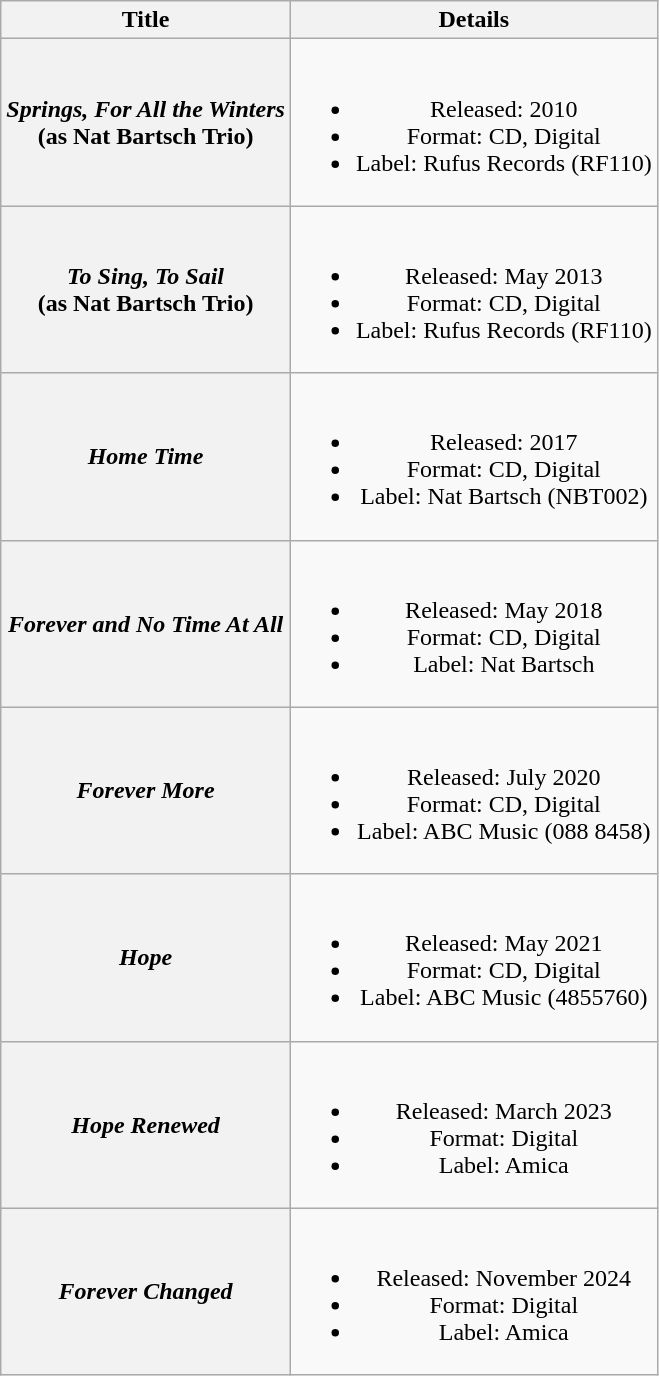<table class="wikitable plainrowheaders" style="text-align:center;" border="1">
<tr>
<th>Title</th>
<th>Details</th>
</tr>
<tr>
<th scope="row"><em>Springs, For All the Winters</em> <br> (as Nat Bartsch Trio)</th>
<td><br><ul><li>Released: 2010</li><li>Format: CD, Digital</li><li>Label: Rufus Records (RF110)</li></ul></td>
</tr>
<tr>
<th scope="row"><em>To Sing, To Sail</em> <br> (as Nat Bartsch Trio)</th>
<td><br><ul><li>Released: May 2013</li><li>Format: CD, Digital</li><li>Label: Rufus Records (RF110)</li></ul></td>
</tr>
<tr>
<th scope="row"><em>Home Time</em></th>
<td><br><ul><li>Released: 2017</li><li>Format: CD, Digital</li><li>Label: Nat Bartsch (NBT002)</li></ul></td>
</tr>
<tr>
<th scope="row"><em>Forever and No Time At All</em></th>
<td><br><ul><li>Released: May 2018</li><li>Format: CD, Digital</li><li>Label: Nat Bartsch</li></ul></td>
</tr>
<tr>
<th scope="row"><em>Forever More</em></th>
<td><br><ul><li>Released: July 2020</li><li>Format: CD, Digital</li><li>Label: ABC Music (088 8458)</li></ul></td>
</tr>
<tr>
<th scope="row"><em>Hope</em></th>
<td><br><ul><li>Released: May 2021</li><li>Format: CD, Digital</li><li>Label: ABC Music (4855760)</li></ul></td>
</tr>
<tr>
<th scope="row"><em>Hope Renewed</em></th>
<td><br><ul><li>Released: March 2023</li><li>Format: Digital</li><li>Label: Amica</li></ul></td>
</tr>
<tr>
<th scope="row"><em>Forever Changed</em></th>
<td><br><ul><li>Released: November 2024</li><li>Format: Digital</li><li>Label: Amica</li></ul></td>
</tr>
</table>
